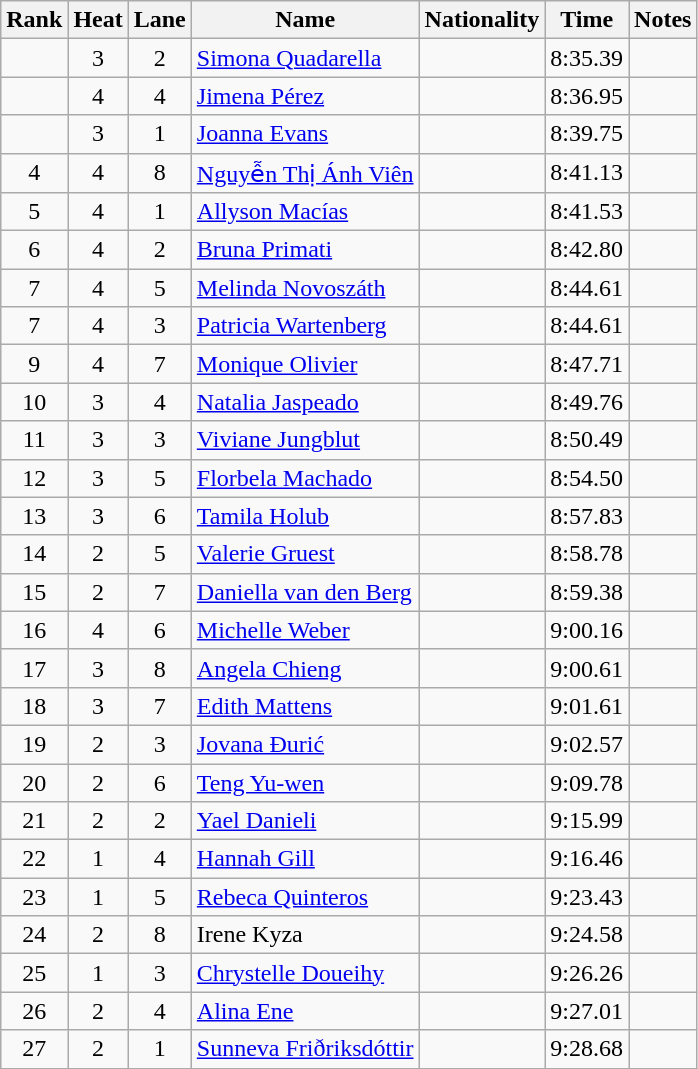<table class="wikitable sortable" style="text-align:center">
<tr>
<th>Rank</th>
<th>Heat</th>
<th>Lane</th>
<th>Name</th>
<th>Nationality</th>
<th>Time</th>
<th>Notes</th>
</tr>
<tr>
<td></td>
<td>3</td>
<td>2</td>
<td align=left><a href='#'>Simona Quadarella</a></td>
<td align=left></td>
<td>8:35.39</td>
<td></td>
</tr>
<tr>
<td></td>
<td>4</td>
<td>4</td>
<td align=left><a href='#'>Jimena Pérez</a></td>
<td align=left></td>
<td>8:36.95</td>
<td></td>
</tr>
<tr>
<td></td>
<td>3</td>
<td>1</td>
<td align=left><a href='#'>Joanna Evans</a></td>
<td align=left></td>
<td>8:39.75</td>
<td></td>
</tr>
<tr>
<td>4</td>
<td>4</td>
<td>8</td>
<td align=left><a href='#'>Nguyễn Thị Ánh Viên</a></td>
<td align=left></td>
<td>8:41.13</td>
<td></td>
</tr>
<tr>
<td>5</td>
<td>4</td>
<td>1</td>
<td align=left><a href='#'>Allyson Macías</a></td>
<td align=left></td>
<td>8:41.53</td>
<td></td>
</tr>
<tr>
<td>6</td>
<td>4</td>
<td>2</td>
<td align=left><a href='#'>Bruna Primati</a></td>
<td align=left></td>
<td>8:42.80</td>
<td></td>
</tr>
<tr>
<td>7</td>
<td>4</td>
<td>5</td>
<td align=left><a href='#'>Melinda Novoszáth</a></td>
<td align=left></td>
<td>8:44.61</td>
<td></td>
</tr>
<tr>
<td>7</td>
<td>4</td>
<td>3</td>
<td align=left><a href='#'>Patricia Wartenberg</a></td>
<td align=left></td>
<td>8:44.61</td>
<td></td>
</tr>
<tr>
<td>9</td>
<td>4</td>
<td>7</td>
<td align=left><a href='#'>Monique Olivier</a></td>
<td align=left></td>
<td>8:47.71</td>
<td></td>
</tr>
<tr>
<td>10</td>
<td>3</td>
<td>4</td>
<td align=left><a href='#'>Natalia Jaspeado</a></td>
<td align=left></td>
<td>8:49.76</td>
<td></td>
</tr>
<tr>
<td>11</td>
<td>3</td>
<td>3</td>
<td align=left><a href='#'>Viviane Jungblut</a></td>
<td align=left></td>
<td>8:50.49</td>
<td></td>
</tr>
<tr>
<td>12</td>
<td>3</td>
<td>5</td>
<td align=left><a href='#'>Florbela Machado</a></td>
<td align=left></td>
<td>8:54.50</td>
<td></td>
</tr>
<tr>
<td>13</td>
<td>3</td>
<td>6</td>
<td align=left><a href='#'>Tamila Holub</a></td>
<td align=left></td>
<td>8:57.83</td>
<td></td>
</tr>
<tr>
<td>14</td>
<td>2</td>
<td>5</td>
<td align=left><a href='#'>Valerie Gruest</a></td>
<td align=left></td>
<td>8:58.78</td>
<td></td>
</tr>
<tr>
<td>15</td>
<td>2</td>
<td>7</td>
<td align=left><a href='#'>Daniella van den Berg</a></td>
<td align=left></td>
<td>8:59.38</td>
<td></td>
</tr>
<tr>
<td>16</td>
<td>4</td>
<td>6</td>
<td align=left><a href='#'>Michelle Weber</a></td>
<td align=left></td>
<td>9:00.16</td>
<td></td>
</tr>
<tr>
<td>17</td>
<td>3</td>
<td>8</td>
<td align=left><a href='#'>Angela Chieng</a></td>
<td align=left></td>
<td>9:00.61</td>
<td></td>
</tr>
<tr>
<td>18</td>
<td>3</td>
<td>7</td>
<td align=left><a href='#'>Edith Mattens</a></td>
<td align=left></td>
<td>9:01.61</td>
<td></td>
</tr>
<tr>
<td>19</td>
<td>2</td>
<td>3</td>
<td align=left><a href='#'>Jovana Đurić</a></td>
<td align=left></td>
<td>9:02.57</td>
<td></td>
</tr>
<tr>
<td>20</td>
<td>2</td>
<td>6</td>
<td align=left><a href='#'>Teng Yu-wen</a></td>
<td align=left></td>
<td>9:09.78</td>
<td></td>
</tr>
<tr>
<td>21</td>
<td>2</td>
<td>2</td>
<td align=left><a href='#'>Yael Danieli</a></td>
<td align=left></td>
<td>9:15.99</td>
<td></td>
</tr>
<tr>
<td>22</td>
<td>1</td>
<td>4</td>
<td align=left><a href='#'>Hannah Gill</a></td>
<td align=left></td>
<td>9:16.46</td>
<td></td>
</tr>
<tr>
<td>23</td>
<td>1</td>
<td>5</td>
<td align=left><a href='#'>Rebeca Quinteros</a></td>
<td align=left></td>
<td>9:23.43</td>
<td></td>
</tr>
<tr>
<td>24</td>
<td>2</td>
<td>8</td>
<td align=left>Irene Kyza</td>
<td align=left></td>
<td>9:24.58</td>
<td></td>
</tr>
<tr>
<td>25</td>
<td>1</td>
<td>3</td>
<td align=left><a href='#'>Chrystelle Doueihy</a></td>
<td align=left></td>
<td>9:26.26</td>
<td></td>
</tr>
<tr>
<td>26</td>
<td>2</td>
<td>4</td>
<td align=left><a href='#'>Alina Ene</a></td>
<td align=left></td>
<td>9:27.01</td>
<td></td>
</tr>
<tr>
<td>27</td>
<td>2</td>
<td>1</td>
<td align=left><a href='#'>Sunneva Friðriksdóttir</a></td>
<td align=left></td>
<td>9:28.68</td>
<td></td>
</tr>
</table>
